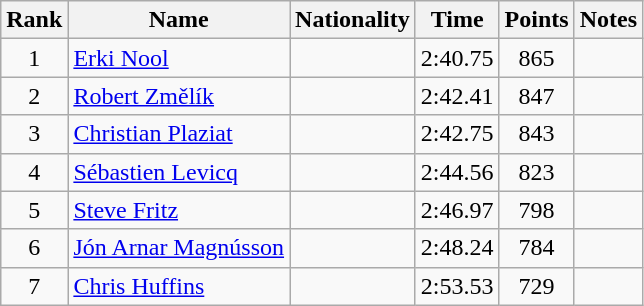<table class="wikitable sortable" style="text-align:center">
<tr>
<th>Rank</th>
<th>Name</th>
<th>Nationality</th>
<th>Time</th>
<th>Points</th>
<th>Notes</th>
</tr>
<tr>
<td>1</td>
<td align="left"><a href='#'>Erki Nool</a></td>
<td align=left></td>
<td>2:40.75</td>
<td>865</td>
<td></td>
</tr>
<tr>
<td>2</td>
<td align="left"><a href='#'>Robert Změlík</a></td>
<td align=left></td>
<td>2:42.41</td>
<td>847</td>
<td></td>
</tr>
<tr>
<td>3</td>
<td align="left"><a href='#'>Christian Plaziat</a></td>
<td align=left></td>
<td>2:42.75</td>
<td>843</td>
<td></td>
</tr>
<tr>
<td>4</td>
<td align="left"><a href='#'>Sébastien Levicq</a></td>
<td align=left></td>
<td>2:44.56</td>
<td>823</td>
<td></td>
</tr>
<tr>
<td>5</td>
<td align="left"><a href='#'>Steve Fritz</a></td>
<td align=left></td>
<td>2:46.97</td>
<td>798</td>
<td></td>
</tr>
<tr>
<td>6</td>
<td align="left"><a href='#'>Jón Arnar Magnússon</a></td>
<td align=left></td>
<td>2:48.24</td>
<td>784</td>
<td></td>
</tr>
<tr>
<td>7</td>
<td align="left"><a href='#'>Chris Huffins</a></td>
<td align=left></td>
<td>2:53.53</td>
<td>729</td>
<td></td>
</tr>
</table>
